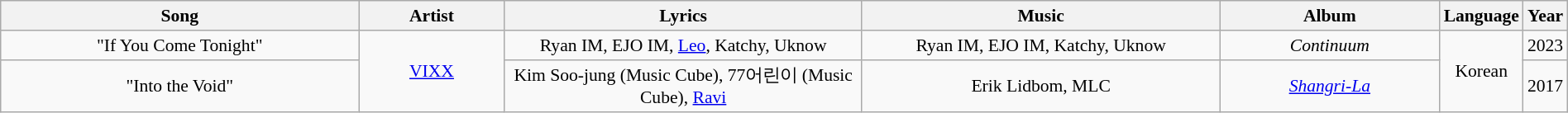<table class="wikitable sortable" style="margin:0.5em auto; clear:both; font-size:.9em; text-align:center; width:100%">
<tr>
<th style="width:25%">Song</th>
<th style="width:10%">Artist</th>
<th class="unsortable" style="width:25%">Lyrics</th>
<th class="unsortable" style="width:25%">Music</th>
<th style="width:25%">Album</th>
<th style="width:25%">Language</th>
<th style="width:25%">Year</th>
</tr>
<tr>
<td>"If You Come Tonight"</td>
<td rowspan="2"><a href='#'>VIXX</a></td>
<td>Ryan IM, EJO IM, <a href='#'>Leo</a>, Katchy,  Uknow</td>
<td>Ryan IM, EJO IM, Katchy,  Uknow</td>
<td><em>Continuum</em></td>
<td rowspan="2">Korean</td>
<td>2023</td>
</tr>
<tr>
<td>"Into the Void"</td>
<td>Kim Soo-jung (Music Cube), 77어린이 (Music Cube), <a href='#'>Ravi</a></td>
<td>Erik Lidbom, MLC</td>
<td><em><a href='#'>Shangri-La</a></em></td>
<td>2017</td>
</tr>
</table>
